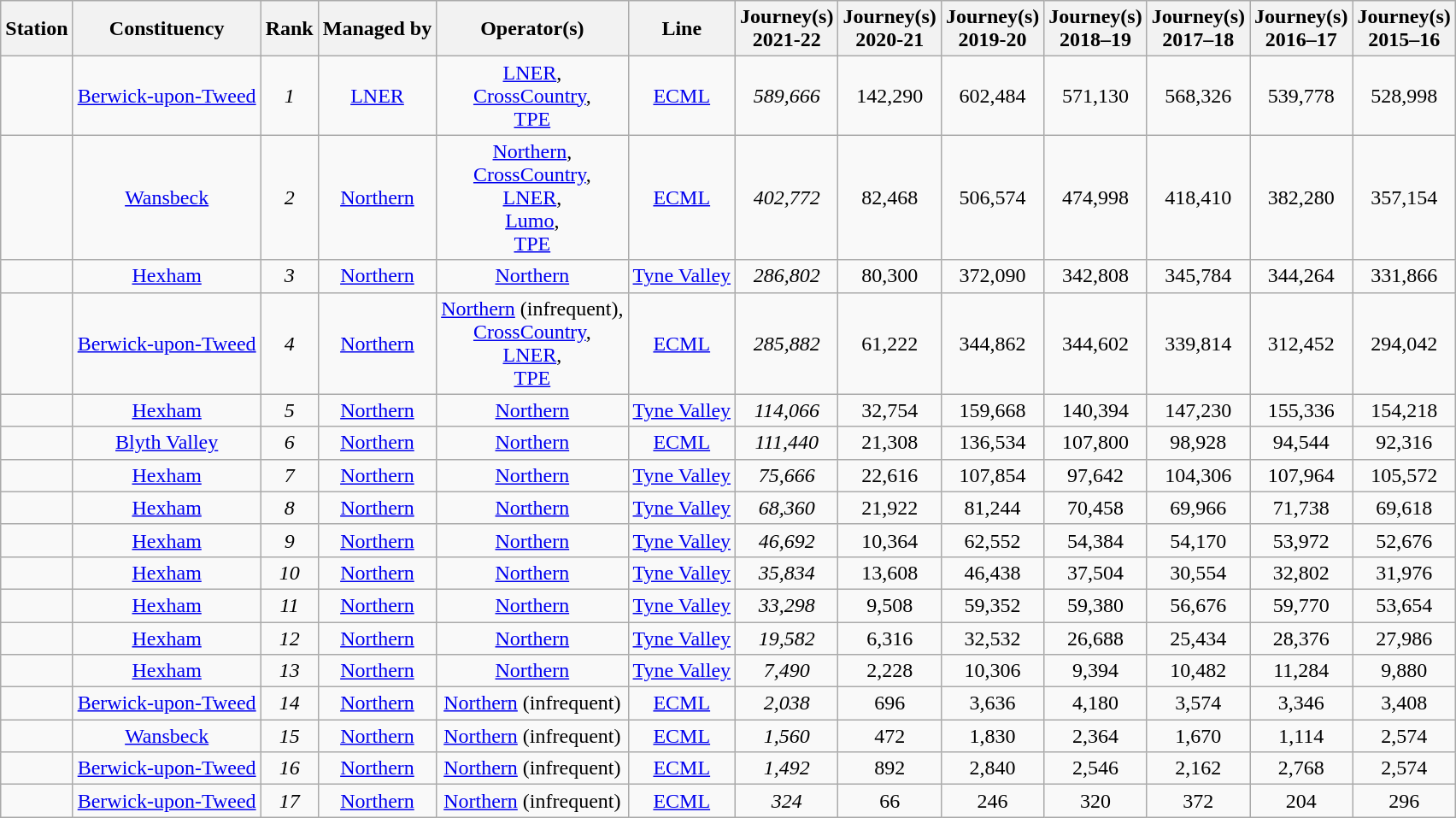<table class="wikitable sortable" style="text-align: center">
<tr>
<th>Station</th>
<th>Constituency</th>
<th>Rank</th>
<th>Managed by</th>
<th>Operator(s)</th>
<th>Line</th>
<th>Journey(s)<br>2021-22</th>
<th>Journey(s)<br>2020-21</th>
<th>Journey(s)<br>2019-20</th>
<th>Journey(s)<br>2018–19</th>
<th>Journey(s)<br>2017–18</th>
<th>Journey(s)<br>2016–17</th>
<th>Journey(s)<br>2015–16</th>
</tr>
<tr>
<td><strong></strong></td>
<td><a href='#'>Berwick-upon-Tweed</a></td>
<td><em>1</em></td>
<td><a href='#'>LNER</a></td>
<td><a href='#'>LNER</a>,<br><a href='#'>CrossCountry</a>,<br><a href='#'>TPE</a></td>
<td><a href='#'>ECML</a></td>
<td><em>589,666</em></td>
<td>142,290</td>
<td>602,484</td>
<td>571,130</td>
<td>568,326</td>
<td>539,778</td>
<td>528,998</td>
</tr>
<tr>
<td><strong></strong></td>
<td><a href='#'>Wansbeck</a></td>
<td><em>2</em></td>
<td><a href='#'>Northern</a></td>
<td><a href='#'>Northern</a>,<br><a href='#'>CrossCountry</a>,<br><a href='#'>LNER</a>,<br><a href='#'>Lumo</a>,<br><a href='#'>TPE</a></td>
<td><a href='#'>ECML</a></td>
<td><em>402,772</em></td>
<td>82,468</td>
<td>506,574</td>
<td>474,998</td>
<td>418,410</td>
<td>382,280</td>
<td>357,154</td>
</tr>
<tr>
<td><strong></strong></td>
<td><a href='#'>Hexham</a></td>
<td><em>3</em></td>
<td><a href='#'>Northern</a></td>
<td><a href='#'>Northern</a></td>
<td><a href='#'>Tyne Valley</a></td>
<td><em>286,802</em></td>
<td>80,300</td>
<td>372,090</td>
<td>342,808</td>
<td>345,784</td>
<td>344,264</td>
<td>331,866</td>
</tr>
<tr>
<td><strong></strong></td>
<td><a href='#'>Berwick-upon-Tweed</a></td>
<td><em>4</em></td>
<td><a href='#'>Northern</a></td>
<td><a href='#'>Northern</a> (infrequent),<br><a href='#'>CrossCountry</a>,<br><a href='#'>LNER</a>,<br><a href='#'>TPE</a></td>
<td><a href='#'>ECML</a></td>
<td><em>285,882</em></td>
<td>61,222</td>
<td>344,862</td>
<td>344,602</td>
<td>339,814</td>
<td>312,452</td>
<td>294,042</td>
</tr>
<tr>
<td><strong></strong></td>
<td><a href='#'>Hexham</a></td>
<td><em>5</em></td>
<td><a href='#'>Northern</a></td>
<td><a href='#'>Northern</a></td>
<td><a href='#'>Tyne Valley</a></td>
<td><em>114,066</em></td>
<td>32,754</td>
<td>159,668</td>
<td>140,394</td>
<td>147,230</td>
<td>155,336</td>
<td>154,218</td>
</tr>
<tr>
<td><strong></strong></td>
<td><a href='#'>Blyth Valley</a></td>
<td><em>6</em></td>
<td><a href='#'>Northern</a></td>
<td><a href='#'>Northern</a></td>
<td><a href='#'>ECML</a></td>
<td><em>111,440</em></td>
<td>21,308</td>
<td>136,534</td>
<td>107,800</td>
<td>98,928</td>
<td>94,544</td>
<td>92,316</td>
</tr>
<tr>
<td><strong></strong></td>
<td><a href='#'>Hexham</a></td>
<td><em>7</em></td>
<td><a href='#'>Northern</a></td>
<td><a href='#'>Northern</a></td>
<td><a href='#'>Tyne Valley</a></td>
<td><em>75,666</em></td>
<td>22,616</td>
<td>107,854</td>
<td>97,642</td>
<td>104,306</td>
<td>107,964</td>
<td>105,572</td>
</tr>
<tr>
<td><strong></strong></td>
<td><a href='#'>Hexham</a></td>
<td><em>8</em></td>
<td><a href='#'>Northern</a></td>
<td><a href='#'>Northern</a></td>
<td><a href='#'>Tyne Valley</a></td>
<td><em>68,360</em></td>
<td>21,922</td>
<td>81,244</td>
<td>70,458</td>
<td>69,966</td>
<td>71,738</td>
<td>69,618</td>
</tr>
<tr>
<td><strong></strong></td>
<td><a href='#'>Hexham</a></td>
<td><em>9</em></td>
<td><a href='#'>Northern</a></td>
<td><a href='#'>Northern</a></td>
<td><a href='#'>Tyne Valley</a></td>
<td><em>46,692</em></td>
<td>10,364</td>
<td>62,552</td>
<td>54,384</td>
<td>54,170</td>
<td>53,972</td>
<td>52,676</td>
</tr>
<tr>
<td><strong></strong></td>
<td><a href='#'>Hexham</a></td>
<td><em>10</em></td>
<td><a href='#'>Northern</a></td>
<td><a href='#'>Northern</a></td>
<td><a href='#'>Tyne Valley</a></td>
<td><em>35,834</em></td>
<td>13,608</td>
<td>46,438</td>
<td>37,504</td>
<td>30,554</td>
<td>32,802</td>
<td>31,976</td>
</tr>
<tr>
<td><strong></strong></td>
<td><a href='#'>Hexham</a></td>
<td><em>11</em></td>
<td><a href='#'>Northern</a></td>
<td><a href='#'>Northern</a></td>
<td><a href='#'>Tyne Valley</a></td>
<td><em>33,298</em></td>
<td>9,508</td>
<td>59,352</td>
<td>59,380</td>
<td>56,676</td>
<td>59,770</td>
<td>53,654</td>
</tr>
<tr>
<td><strong></strong></td>
<td><a href='#'>Hexham</a></td>
<td><em>12</em></td>
<td><a href='#'>Northern</a></td>
<td><a href='#'>Northern</a></td>
<td><a href='#'>Tyne Valley</a></td>
<td><em>19,582</em></td>
<td>6,316</td>
<td>32,532</td>
<td>26,688</td>
<td>25,434</td>
<td>28,376</td>
<td>27,986</td>
</tr>
<tr>
<td><strong></strong></td>
<td><a href='#'>Hexham</a></td>
<td><em>13</em></td>
<td><a href='#'>Northern</a></td>
<td><a href='#'>Northern</a></td>
<td><a href='#'>Tyne Valley</a></td>
<td><em>7,490</em></td>
<td>2,228</td>
<td>10,306</td>
<td>9,394</td>
<td>10,482</td>
<td>11,284</td>
<td>9,880</td>
</tr>
<tr>
<td><strong></strong></td>
<td><a href='#'>Berwick-upon-Tweed</a></td>
<td><em>14</em></td>
<td><a href='#'>Northern</a></td>
<td><a href='#'>Northern</a> (infrequent)</td>
<td><a href='#'>ECML</a></td>
<td><em>2,038</em></td>
<td>696</td>
<td>3,636</td>
<td>4,180</td>
<td>3,574</td>
<td>3,346</td>
<td>3,408</td>
</tr>
<tr>
<td><strong></strong></td>
<td><a href='#'>Wansbeck</a></td>
<td><em>15</em></td>
<td><a href='#'>Northern</a></td>
<td><a href='#'>Northern</a> (infrequent)</td>
<td><a href='#'>ECML</a></td>
<td><em>1,560</em></td>
<td>472</td>
<td>1,830</td>
<td>2,364</td>
<td>1,670</td>
<td>1,114</td>
<td>2,574</td>
</tr>
<tr>
<td><strong></strong></td>
<td><a href='#'>Berwick-upon-Tweed</a></td>
<td><em>16</em></td>
<td><a href='#'>Northern</a></td>
<td><a href='#'>Northern</a> (infrequent)</td>
<td><a href='#'>ECML</a></td>
<td><em>1,492</em></td>
<td>892</td>
<td>2,840</td>
<td>2,546</td>
<td>2,162</td>
<td>2,768</td>
<td>2,574</td>
</tr>
<tr>
<td><strong></strong></td>
<td><a href='#'>Berwick-upon-Tweed</a></td>
<td><em>17</em></td>
<td><a href='#'>Northern</a></td>
<td><a href='#'>Northern</a> (infrequent)</td>
<td><a href='#'>ECML</a></td>
<td><em>324</em></td>
<td>66</td>
<td>246</td>
<td>320</td>
<td>372</td>
<td>204</td>
<td>296</td>
</tr>
</table>
